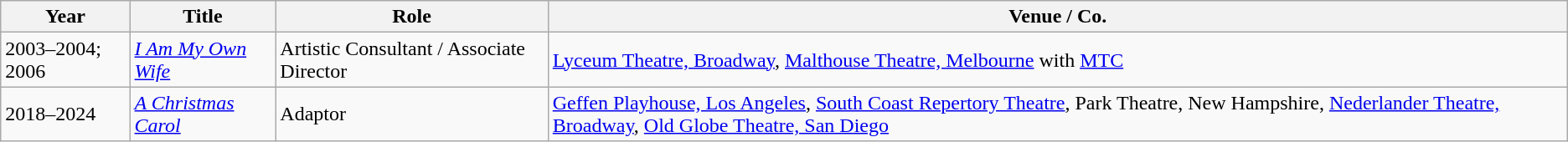<table class=wikitable>
<tr>
<th>Year</th>
<th>Title</th>
<th>Role</th>
<th>Venue / Co.</th>
</tr>
<tr>
<td>2003–2004; 2006</td>
<td><em><a href='#'>I Am My Own Wife</a></em></td>
<td>Artistic Consultant / Associate Director</td>
<td><a href='#'>Lyceum Theatre, Broadway</a>, <a href='#'>Malthouse Theatre, Melbourne</a> with <a href='#'>MTC</a></td>
</tr>
<tr>
<td>2018–2024</td>
<td><em><a href='#'>A Christmas Carol</a></em></td>
<td>Adaptor</td>
<td><a href='#'>Geffen Playhouse, Los Angeles</a>, <a href='#'>South Coast Repertory Theatre</a>, Park Theatre, New Hampshire, <a href='#'>Nederlander Theatre, Broadway</a>, <a href='#'>Old Globe Theatre, San Diego</a></td>
</tr>
</table>
